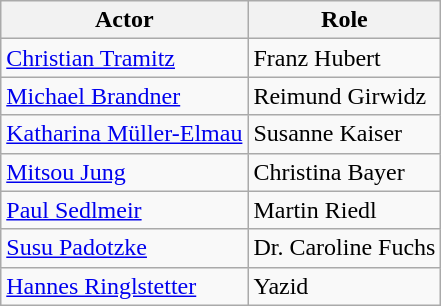<table class="wikitable sortable">
<tr>
<th>Actor</th>
<th>Role</th>
</tr>
<tr>
<td><a href='#'>Christian Tramitz</a></td>
<td>Franz Hubert</td>
</tr>
<tr>
<td><a href='#'>Michael Brandner</a></td>
<td>Reimund Girwidz</td>
</tr>
<tr>
<td><a href='#'>Katharina Müller-Elmau</a></td>
<td>Susanne Kaiser</td>
</tr>
<tr>
<td><a href='#'>Mitsou Jung</a></td>
<td>Christina Bayer</td>
</tr>
<tr>
<td><a href='#'>Paul Sedlmeir</a></td>
<td>Martin Riedl</td>
</tr>
<tr>
<td><a href='#'>Susu Padotzke</a></td>
<td>Dr. Caroline Fuchs</td>
</tr>
<tr>
<td><a href='#'>Hannes Ringlstetter</a></td>
<td>Yazid</td>
</tr>
</table>
